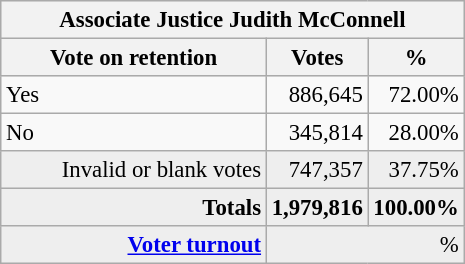<table class="wikitable" style="font-size: 95%;">
<tr style="background-color:#E9E9E9">
<th colspan=7>Associate Justice Judith McConnell</th>
</tr>
<tr style="background-color:#E9E9E9">
<th style="width: 170px">Vote on retention</th>
<th style="width: 50px">Votes</th>
<th style="width: 40px">%</th>
</tr>
<tr>
<td>Yes</td>
<td align="right">886,645</td>
<td align="right">72.00%</td>
</tr>
<tr>
<td>No</td>
<td align="right">345,814</td>
<td align="right">28.00%</td>
</tr>
<tr bgcolor="#EEEEEE">
<td align="right">Invalid or blank votes</td>
<td align="right">747,357</td>
<td align="right">37.75%</td>
</tr>
<tr bgcolor="#EEEEEE">
<td align="right"><strong>Totals</strong></td>
<td align="right"><strong>1,979,816</strong></td>
<td align="right"><strong>100.00%</strong></td>
</tr>
<tr bgcolor="#EEEEEE">
<td align="right"><strong><a href='#'>Voter turnout</a></strong></td>
<td colspan="2" align="right">%</td>
</tr>
</table>
